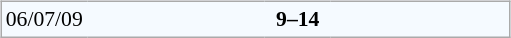<table width="100%" align=center>
<tr>
<td valign="top" width="50%"><br><table align=center cellpadding="3" cellspacing="0" style="background: #F5FAFF; border: 1px #aaa solid; border-collapse:collapse; font-size:95%;" width=340>
<tr style=font-size:95%>
<td align=center width=40>06/07/09</td>
<td width=120 align=right></td>
<td align=center width=40><strong>9–14</strong></td>
<td width=120></td>
</tr>
</table>
</td>
<td valign="top" width="50%"><br><table align=center cellpadding="3" cellspacing="0" width=340>
</table>
</td>
</tr>
</table>
